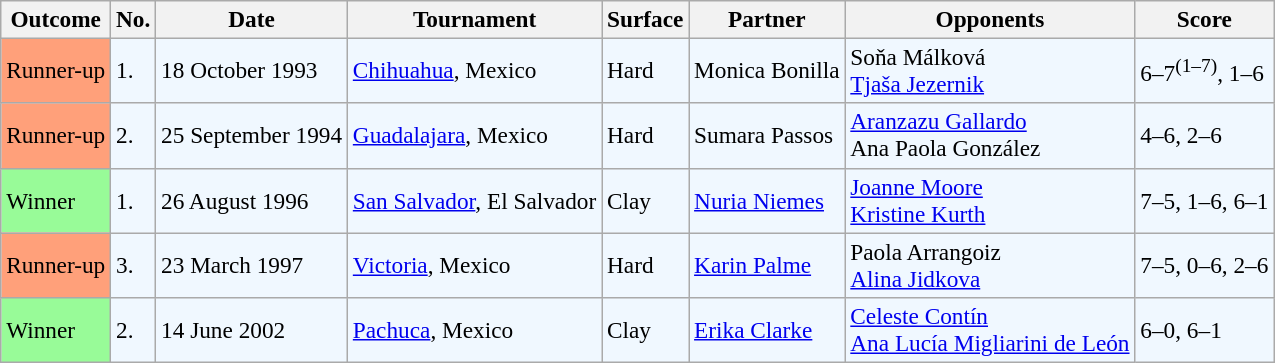<table class="sortable wikitable" style=font-size:97%>
<tr>
<th>Outcome</th>
<th>No.</th>
<th>Date</th>
<th>Tournament</th>
<th>Surface</th>
<th>Partner</th>
<th>Opponents</th>
<th>Score</th>
</tr>
<tr style="background:#f0f8ff;">
<td style="background:#ffa07a;">Runner-up</td>
<td>1.</td>
<td>18 October 1993</td>
<td><a href='#'>Chihuahua</a>, Mexico</td>
<td>Hard</td>
<td> Monica Bonilla</td>
<td> Soňa Málková <br>  <a href='#'>Tjaša Jezernik</a></td>
<td>6–7<sup>(1–7)</sup>, 1–6</td>
</tr>
<tr style="background:#f0f8ff;">
<td style="background:#ffa07a;">Runner-up</td>
<td>2.</td>
<td>25 September 1994</td>
<td><a href='#'>Guadalajara</a>, Mexico</td>
<td>Hard</td>
<td> Sumara Passos</td>
<td> <a href='#'>Aranzazu Gallardo</a> <br>  Ana Paola González</td>
<td>4–6, 2–6</td>
</tr>
<tr style="background:#f0f8ff;">
<td style="background:#98fb98;">Winner</td>
<td>1.</td>
<td>26 August 1996</td>
<td><a href='#'>San Salvador</a>, El Salvador</td>
<td>Clay</td>
<td> <a href='#'>Nuria Niemes</a></td>
<td> <a href='#'>Joanne Moore</a> <br>  <a href='#'>Kristine Kurth</a></td>
<td>7–5, 1–6, 6–1</td>
</tr>
<tr style="background:#f0f8ff;">
<td style="background:#ffa07a;">Runner-up</td>
<td>3.</td>
<td>23 March 1997</td>
<td><a href='#'>Victoria</a>, Mexico</td>
<td>Hard</td>
<td> <a href='#'>Karin Palme</a></td>
<td> Paola Arrangoiz <br>  <a href='#'>Alina Jidkova</a></td>
<td>7–5, 0–6, 2–6</td>
</tr>
<tr style="background:#f0f8ff;">
<td style="background:#98fb98;">Winner</td>
<td>2.</td>
<td>14 June 2002</td>
<td><a href='#'>Pachuca</a>, Mexico</td>
<td>Clay</td>
<td> <a href='#'>Erika Clarke</a></td>
<td> <a href='#'>Celeste Contín</a> <br>  <a href='#'>Ana Lucía Migliarini de León</a></td>
<td>6–0, 6–1</td>
</tr>
</table>
